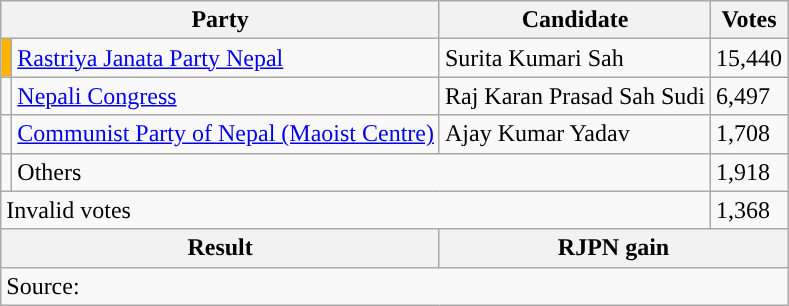<table class="wikitable">
<tr>
<th colspan="2">Party</th>
<th>Candidate</th>
<th>Votes</th>
</tr>
<tr>
<td style="background-color:#ffb300"></td>
<td><a href='#'>Rastriya Janata Party Nepal</a></td>
<td>Surita Kumari Sah</td>
<td>15,440</td>
</tr>
<tr>
<td style="background-color:"></td>
<td><a href='#'>Nepali Congress</a></td>
<td>Raj Karan Prasad Sah Sudi</td>
<td>6,497</td>
</tr>
<tr>
<td style="background-color:"></td>
<td><a href='#'>Communist Party of Nepal (Maoist Centre)</a></td>
<td>Ajay Kumar Yadav</td>
<td>1,708</td>
</tr>
<tr>
<td></td>
<td colspan="2">Others</td>
<td>1,918</td>
</tr>
<tr>
<td colspan="3">Invalid votes</td>
<td>1,368</td>
</tr>
<tr>
<th colspan="2">Result</th>
<th colspan="2">RJPN gain</th>
</tr>
<tr>
<td colspan="4">Source: </td>
</tr>
</table>
